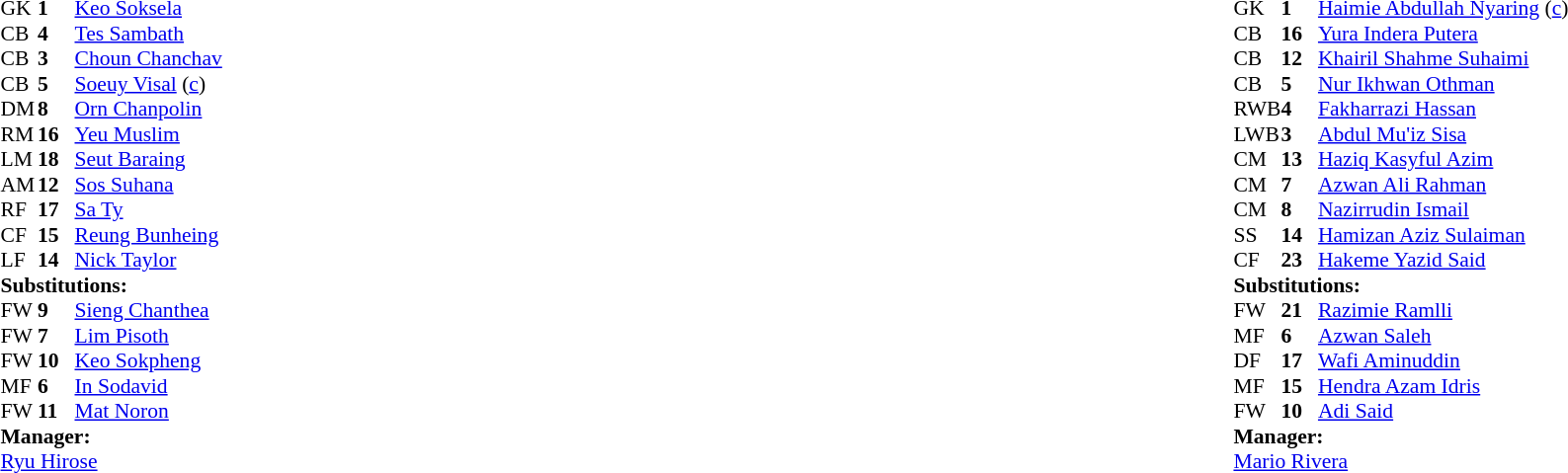<table width="100%">
<tr>
<td valign="top" width="40%"><br><table style="font-size:90%" cellspacing="0" cellpadding="0">
<tr>
<th width=25></th>
<th width=25></th>
</tr>
<tr>
<td>GK</td>
<td><strong>1</strong></td>
<td><a href='#'>Keo Soksela</a></td>
</tr>
<tr>
<td>CB</td>
<td><strong>4</strong></td>
<td><a href='#'>Tes Sambath</a></td>
<td></td>
</tr>
<tr>
<td>CB</td>
<td><strong>3</strong></td>
<td><a href='#'>Choun Chanchav</a></td>
</tr>
<tr>
<td>CB</td>
<td><strong>5</strong></td>
<td><a href='#'>Soeuy Visal</a> (<a href='#'>c</a>)</td>
<td></td>
<td></td>
</tr>
<tr>
<td>DM</td>
<td><strong>8</strong></td>
<td><a href='#'>Orn Chanpolin</a></td>
<td></td>
</tr>
<tr>
<td>RM</td>
<td><strong>16</strong></td>
<td><a href='#'>Yeu Muslim</a></td>
</tr>
<tr>
<td>LM</td>
<td><strong>18</strong></td>
<td><a href='#'>Seut Baraing</a></td>
</tr>
<tr>
<td>AM</td>
<td><strong>12</strong></td>
<td><a href='#'>Sos Suhana</a></td>
<td></td>
<td></td>
</tr>
<tr>
<td>RF</td>
<td><strong>17</strong></td>
<td><a href='#'>Sa Ty</a></td>
<td></td>
<td></td>
</tr>
<tr>
<td>CF</td>
<td><strong>15</strong></td>
<td><a href='#'>Reung Bunheing</a></td>
<td></td>
<td></td>
</tr>
<tr>
<td>LF</td>
<td><strong>14</strong></td>
<td><a href='#'>Nick Taylor</a></td>
<td></td>
<td></td>
</tr>
<tr>
<td colspan=3><strong>Substitutions:</strong></td>
</tr>
<tr>
<td>FW</td>
<td><strong>9</strong></td>
<td><a href='#'>Sieng Chanthea</a></td>
<td></td>
<td></td>
</tr>
<tr>
<td>FW</td>
<td><strong>7</strong></td>
<td><a href='#'>Lim Pisoth</a></td>
<td></td>
<td></td>
</tr>
<tr>
<td>FW</td>
<td><strong>10</strong></td>
<td><a href='#'>Keo Sokpheng</a></td>
<td></td>
<td></td>
</tr>
<tr>
<td>MF</td>
<td><strong>6</strong></td>
<td><a href='#'>In Sodavid</a></td>
<td></td>
<td></td>
</tr>
<tr>
<td>FW</td>
<td><strong>11</strong></td>
<td><a href='#'>Mat Noron</a></td>
<td></td>
<td></td>
</tr>
<tr>
<td colspan=3><strong>Manager:</strong></td>
</tr>
<tr>
<td colspan=3> <a href='#'>Ryu Hirose</a></td>
</tr>
</table>
</td>
<td valign="top"></td>
<td valign="top" width="50%"><br><table style="font-size:90%; margin:auto" cellspacing="0" cellpadding="0">
<tr>
<th width=25></th>
<th width=25></th>
</tr>
<tr>
<td>GK</td>
<td><strong>1</strong></td>
<td><a href='#'>Haimie Abdullah Nyaring</a> (<a href='#'>c</a>)</td>
<td></td>
</tr>
<tr>
<td>CB</td>
<td><strong>16</strong></td>
<td><a href='#'>Yura Indera Putera</a></td>
<td></td>
<td></td>
</tr>
<tr>
<td>CB</td>
<td><strong>12</strong></td>
<td><a href='#'>Khairil Shahme Suhaimi</a></td>
</tr>
<tr>
<td>CB</td>
<td><strong>5</strong></td>
<td><a href='#'>Nur Ikhwan Othman</a></td>
</tr>
<tr>
<td>RWB</td>
<td><strong>4</strong></td>
<td><a href='#'>Fakharrazi Hassan</a></td>
<td></td>
<td></td>
</tr>
<tr>
<td>LWB</td>
<td><strong>3</strong></td>
<td><a href='#'>Abdul Mu'iz Sisa</a></td>
<td></td>
</tr>
<tr>
<td>CM</td>
<td><strong>13</strong></td>
<td><a href='#'>Haziq Kasyful Azim</a></td>
</tr>
<tr>
<td>CM</td>
<td><strong>7</strong></td>
<td><a href='#'>Azwan Ali Rahman</a></td>
<td></td>
<td></td>
</tr>
<tr>
<td>CM</td>
<td><strong>8</strong></td>
<td><a href='#'>Nazirrudin Ismail</a></td>
<td></td>
<td></td>
</tr>
<tr>
<td>SS</td>
<td><strong>14</strong></td>
<td><a href='#'>Hamizan Aziz Sulaiman</a></td>
<td></td>
<td></td>
</tr>
<tr>
<td>CF</td>
<td><strong>23</strong></td>
<td><a href='#'>Hakeme Yazid Said</a></td>
<td></td>
</tr>
<tr>
<td colspan=3><strong>Substitutions:</strong></td>
</tr>
<tr>
<td>FW</td>
<td><strong>21</strong></td>
<td><a href='#'>Razimie Ramlli</a></td>
<td></td>
<td></td>
</tr>
<tr>
<td>MF</td>
<td><strong>6</strong></td>
<td><a href='#'>Azwan Saleh</a></td>
<td></td>
<td></td>
</tr>
<tr>
<td>DF</td>
<td><strong>17</strong></td>
<td><a href='#'>Wafi Aminuddin</a></td>
<td></td>
<td></td>
</tr>
<tr>
<td>MF</td>
<td><strong>15</strong></td>
<td><a href='#'>Hendra Azam Idris</a></td>
<td></td>
<td></td>
</tr>
<tr>
<td>FW</td>
<td><strong>10</strong></td>
<td><a href='#'>Adi Said</a></td>
<td></td>
<td></td>
</tr>
<tr>
<td colspan=3><strong>Manager:</strong></td>
</tr>
<tr>
<td colspan=3> <a href='#'>Mario Rivera</a></td>
</tr>
</table>
</td>
</tr>
</table>
